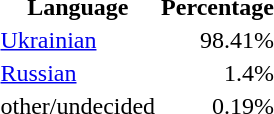<table class="standard">
<tr>
<th>Language</th>
<th>Percentage</th>
</tr>
<tr>
<td><a href='#'>Ukrainian</a></td>
<td align="right">98.41%</td>
</tr>
<tr>
<td><a href='#'>Russian</a></td>
<td align="right">1.4%</td>
</tr>
<tr>
<td>other/undecided</td>
<td align="right">0.19%</td>
</tr>
</table>
